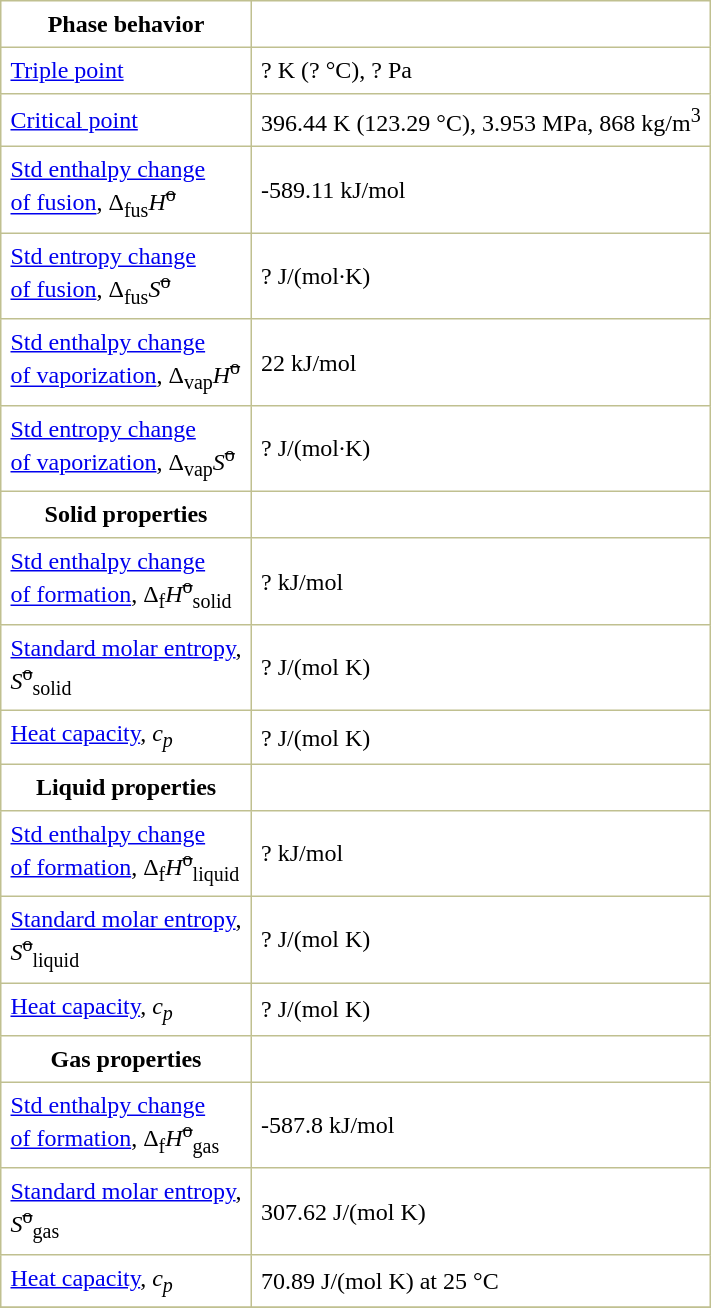<table border="1" cellspacing="0" cellpadding="6" style="margin: 0 0 0 0.5em; background: #FFFFFF; border-collapse: collapse; border-color: #C0C090;">
<tr>
<th>Phase behavior</th>
</tr>
<tr>
<td><a href='#'>Triple point</a></td>
<td>? K (? °C), ? Pa</td>
</tr>
<tr>
<td><a href='#'>Critical point</a></td>
<td>396.44 K (123.29 °C), 3.953 MPa, 868 kg/m<sup>3</sup></td>
</tr>
<tr>
<td><a href='#'>Std enthalpy change<br>of fusion</a>, Δ<sub>fus</sub><em>H</em><sup><s>o</s></sup></td>
<td>-589.11 kJ/mol</td>
</tr>
<tr>
<td><a href='#'>Std entropy change<br>of fusion</a>, Δ<sub>fus</sub><em>S</em><sup><s>o</s></sup></td>
<td>? J/(mol·K)</td>
</tr>
<tr>
<td><a href='#'>Std enthalpy change<br>of vaporization</a>, Δ<sub>vap</sub><em>H</em><sup><s>o</s></sup></td>
<td>22 kJ/mol</td>
</tr>
<tr>
<td><a href='#'>Std entropy change<br>of vaporization</a>, Δ<sub>vap</sub><em>S</em><sup><s>o</s></sup></td>
<td>? J/(mol·K)</td>
</tr>
<tr>
<th>Solid properties</th>
</tr>
<tr>
<td><a href='#'>Std enthalpy change<br>of formation</a>, Δ<sub>f</sub><em>H</em><sup><s>o</s></sup><sub>solid</sub></td>
<td>? kJ/mol</td>
</tr>
<tr>
<td><a href='#'>Standard molar entropy</a>,<br><em>S</em><sup><s>o</s></sup><sub>solid</sub></td>
<td>? J/(mol K)</td>
</tr>
<tr>
<td><a href='#'>Heat capacity</a>, <em>c<sub>p</sub></em></td>
<td>? J/(mol K)</td>
</tr>
<tr>
<th>Liquid properties</th>
</tr>
<tr>
<td><a href='#'>Std enthalpy change<br>of formation</a>, Δ<sub>f</sub><em>H</em><sup><s>o</s></sup><sub>liquid</sub></td>
<td>? kJ/mol</td>
</tr>
<tr>
<td><a href='#'>Standard molar entropy</a>,<br><em>S</em><sup><s>o</s></sup><sub>liquid</sub></td>
<td>? J/(mol K)</td>
</tr>
<tr>
<td><a href='#'>Heat capacity</a>, <em>c<sub>p</sub></em></td>
<td>? J/(mol K)</td>
</tr>
<tr>
<th>Gas properties</th>
</tr>
<tr>
<td><a href='#'>Std enthalpy change<br>of formation</a>, Δ<sub>f</sub><em>H</em><sup><s>o</s></sup><sub>gas</sub></td>
<td>-587.8 kJ/mol</td>
</tr>
<tr>
<td><a href='#'>Standard molar entropy</a>,<br><em>S</em><sup><s>o</s></sup><sub>gas</sub></td>
<td>307.62 J/(mol K)</td>
</tr>
<tr>
<td><a href='#'>Heat capacity</a>, <em>c<sub>p</sub></em></td>
<td>70.89 J/(mol K) at 25 °C</td>
</tr>
<tr>
</tr>
</table>
